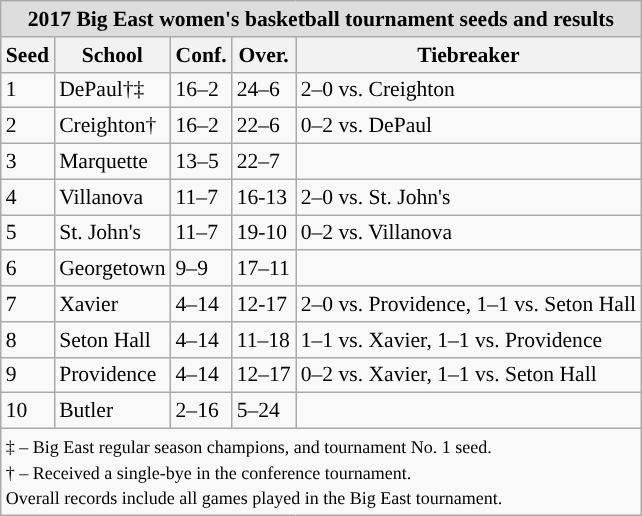<table class="wikitable" style="white-space:nowrap; font-size:90%;">
<tr>
<td colspan="10" style="text-align:center; background:#DDDDDD; font:#000000"><strong>2017 Big East women's basketball tournament seeds and results</strong></td>
</tr>
<tr bgcolor="#efefef">
<th>Seed</th>
<th>School</th>
<th>Conf.</th>
<th>Over.</th>
<th>Tiebreaker</th>
</tr>
<tr>
<td>1</td>
<td>DePaul†‡</td>
<td>16–2</td>
<td>24–6</td>
<td>2–0 vs. Creighton</td>
</tr>
<tr>
<td>2</td>
<td>Creighton†</td>
<td>16–2</td>
<td>22–6</td>
<td>0–2 vs. DePaul</td>
</tr>
<tr>
<td>3</td>
<td>Marquette</td>
<td>13–5</td>
<td>22–7</td>
<td></td>
</tr>
<tr>
<td>4</td>
<td>Villanova</td>
<td>11–7</td>
<td>16-13</td>
<td>2–0 vs. St. John's</td>
</tr>
<tr>
<td>5</td>
<td>St. John's</td>
<td>11–7</td>
<td>19-10</td>
<td>0–2 vs. Villanova</td>
</tr>
<tr>
<td>6</td>
<td>Georgetown</td>
<td>9–9</td>
<td>17–11</td>
<td></td>
</tr>
<tr>
<td>7</td>
<td>Xavier</td>
<td>4–14</td>
<td>12-17</td>
<td>2–0 vs. Providence, 1–1 vs. Seton Hall</td>
</tr>
<tr>
<td>8</td>
<td>Seton Hall</td>
<td>4–14</td>
<td>11–18</td>
<td>1–1 vs. Xavier, 1–1 vs. Providence</td>
</tr>
<tr>
<td>9</td>
<td>Providence</td>
<td>4–14</td>
<td>12–17</td>
<td>0–2 vs. Xavier, 1–1 vs. Seton Hall</td>
</tr>
<tr>
<td>10</td>
<td>Butler</td>
<td>2–16</td>
<td>5–24</td>
<td></td>
</tr>
<tr>
<td colspan="10" style="text-align:left;"><small>‡ – Big East regular season champions, and tournament No. 1 seed.<br>† – Received a single-bye in the conference tournament.<br>Overall records include all games played in the Big East tournament.</small></td>
</tr>
</table>
